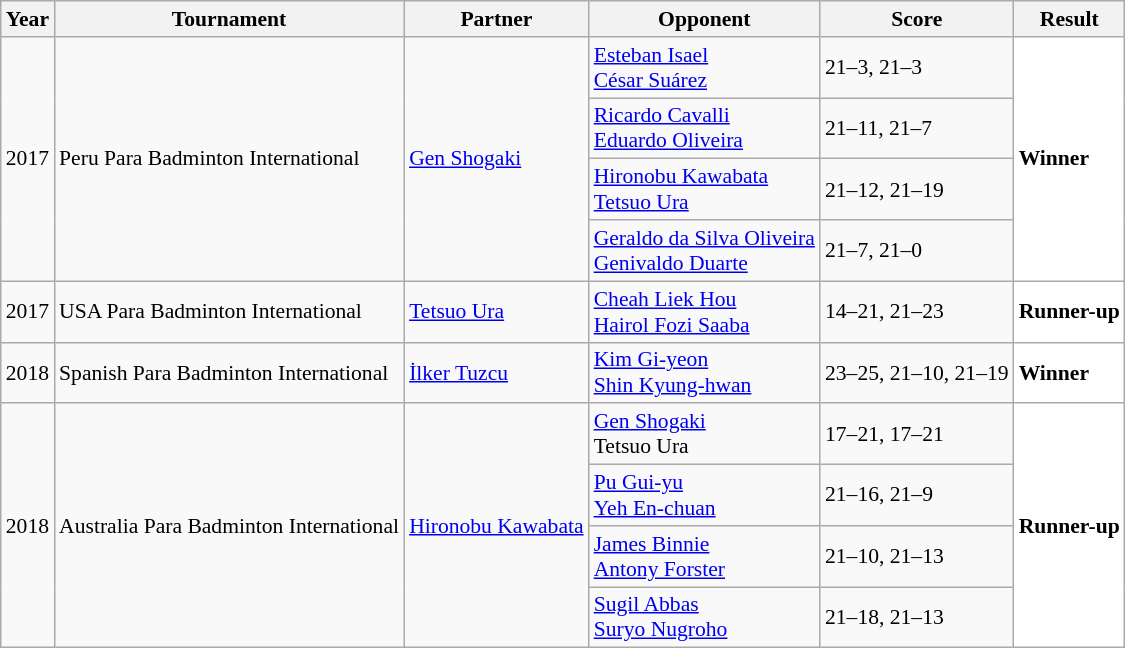<table class="sortable wikitable" style="font-size: 90%;">
<tr>
<th>Year</th>
<th>Tournament</th>
<th>Partner</th>
<th>Opponent</th>
<th>Score</th>
<th>Result</th>
</tr>
<tr>
<td rowspan="4" align="center">2017</td>
<td rowspan="4" align="left">Peru Para Badminton International</td>
<td rowspan="4"> <a href='#'>Gen Shogaki</a></td>
<td align="left"> <a href='#'>Esteban Isael</a><br> <a href='#'>César Suárez</a></td>
<td align="left">21–3, 21–3</td>
<td rowspan="4" style="text-align:left; background:white"> <strong>Winner</strong></td>
</tr>
<tr>
<td align="left"> <a href='#'>Ricardo Cavalli</a><br> <a href='#'>Eduardo Oliveira</a></td>
<td align="left">21–11, 21–7</td>
</tr>
<tr>
<td align="left"> <a href='#'>Hironobu Kawabata</a><br> <a href='#'>Tetsuo Ura</a></td>
<td align="left">21–12, 21–19</td>
</tr>
<tr>
<td align="left"> <a href='#'>Geraldo da Silva Oliveira</a><br> <a href='#'>Genivaldo Duarte</a></td>
<td align="left">21–7, 21–0</td>
</tr>
<tr>
<td align="center">2017</td>
<td align="left">USA Para Badminton International</td>
<td> <a href='#'>Tetsuo Ura</a></td>
<td align="left"> <a href='#'>Cheah Liek Hou</a><br> <a href='#'>Hairol Fozi Saaba</a></td>
<td align="left">14–21, 21–23</td>
<td style="text-align:left; background:white"> <strong>Runner-up</strong></td>
</tr>
<tr>
<td align="center">2018</td>
<td align="left">Spanish Para Badminton International</td>
<td> <a href='#'>İlker Tuzcu</a></td>
<td align="left"> <a href='#'>Kim Gi-yeon</a><br> <a href='#'>Shin Kyung-hwan</a></td>
<td align="left">23–25, 21–10, 21–19</td>
<td style="text-align:left; background:white"> <strong>Winner</strong></td>
</tr>
<tr>
<td rowspan="4" align="center">2018</td>
<td rowspan="4" align="left">Australia Para Badminton International</td>
<td rowspan="4"> <a href='#'>Hironobu Kawabata</a></td>
<td align="left"> <a href='#'>Gen Shogaki</a><br> Tetsuo Ura</td>
<td align="left">17–21, 17–21</td>
<td rowspan="4" style="text-align:left; background:white"> <strong>Runner-up</strong></td>
</tr>
<tr>
<td align="left"> <a href='#'>Pu Gui-yu</a><br> <a href='#'>Yeh En-chuan</a></td>
<td align="left">21–16, 21–9</td>
</tr>
<tr>
<td align="left"> <a href='#'>James Binnie</a><br> <a href='#'>Antony Forster</a></td>
<td align="left">21–10, 21–13</td>
</tr>
<tr>
<td align="left"> <a href='#'>Sugil Abbas</a><br> <a href='#'>Suryo Nugroho</a></td>
<td align="left">21–18, 21–13</td>
</tr>
</table>
